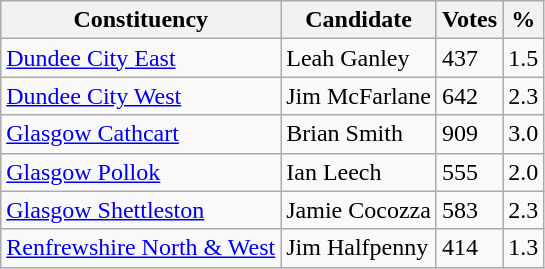<table class="wikitable">
<tr>
<th>Constituency</th>
<th>Candidate</th>
<th>Votes</th>
<th>%</th>
</tr>
<tr>
<td><a href='#'>Dundee City East</a></td>
<td>Leah Ganley</td>
<td>437</td>
<td>1.5</td>
</tr>
<tr>
<td><a href='#'>Dundee City West</a></td>
<td>Jim McFarlane</td>
<td>642</td>
<td>2.3</td>
</tr>
<tr>
<td><a href='#'>Glasgow Cathcart</a></td>
<td>Brian Smith</td>
<td>909</td>
<td>3.0</td>
</tr>
<tr>
<td><a href='#'>Glasgow Pollok</a></td>
<td>Ian Leech</td>
<td>555</td>
<td>2.0</td>
</tr>
<tr>
<td><a href='#'>Glasgow Shettleston</a></td>
<td>Jamie Cocozza</td>
<td>583</td>
<td>2.3</td>
</tr>
<tr>
<td><a href='#'>Renfrewshire North & West</a></td>
<td>Jim Halfpenny</td>
<td>414</td>
<td>1.3</td>
</tr>
</table>
